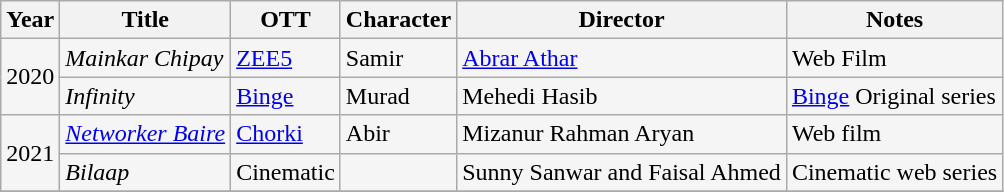<table class="wikitable sortable" style="background:#F5F5F5;">
<tr>
<th>Year</th>
<th>Title</th>
<th>OTT</th>
<th>Character</th>
<th>Director</th>
<th>Notes</th>
</tr>
<tr>
<td rowspan="2">2020</td>
<td><em>Mainkar Chipay</em></td>
<td><a href='#'>ZEE5</a></td>
<td>Samir</td>
<td><a href='#'>Abrar Athar</a></td>
<td>Web Film</td>
</tr>
<tr>
<td><em>Infinity</em></td>
<td><a href='#'>Binge</a></td>
<td>Murad</td>
<td>Mehedi Hasib</td>
<td><a href='#'>Binge</a> Original series</td>
</tr>
<tr>
<td rowspan="2">2021</td>
<td><em><a href='#'>Networker Baire</a></em></td>
<td><a href='#'>Chorki</a></td>
<td>Abir</td>
<td>Mizanur Rahman Aryan</td>
<td>Web film</td>
</tr>
<tr>
<td><em>Bilaap</em></td>
<td>Cinematic</td>
<td></td>
<td>Sunny Sanwar and Faisal Ahmed</td>
<td>Cinematic web series</td>
</tr>
<tr>
</tr>
</table>
